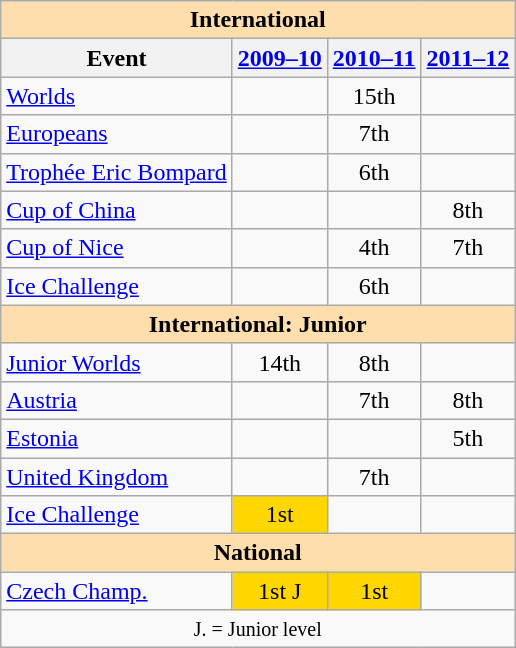<table class="wikitable" style="text-align:center">
<tr>
<th style="background-color: #ffdead; " colspan=4 align=center><strong>International</strong></th>
</tr>
<tr>
<th>Event</th>
<th><a href='#'>2009–10</a></th>
<th><a href='#'>2010–11</a></th>
<th><a href='#'>2011–12</a></th>
</tr>
<tr>
<td align=left><a href='#'>Worlds</a></td>
<td></td>
<td>15th</td>
<td></td>
</tr>
<tr>
<td align=left><a href='#'>Europeans</a></td>
<td></td>
<td>7th</td>
<td></td>
</tr>
<tr>
<td align=left> <a href='#'>Trophée Eric Bompard</a></td>
<td></td>
<td>6th</td>
<td></td>
</tr>
<tr>
<td align=left> <a href='#'>Cup of China</a></td>
<td></td>
<td></td>
<td>8th</td>
</tr>
<tr>
<td align=left><a href='#'>Cup of Nice</a></td>
<td></td>
<td>4th</td>
<td>7th</td>
</tr>
<tr>
<td align=left><a href='#'>Ice Challenge</a></td>
<td></td>
<td>6th</td>
<td></td>
</tr>
<tr>
<th style="background-color: #ffdead; " colspan=4 align=center><strong>International: Junior</strong></th>
</tr>
<tr>
<td align=left><a href='#'>Junior Worlds</a></td>
<td>14th</td>
<td>8th</td>
<td></td>
</tr>
<tr>
<td align=left> <a href='#'>Austria</a></td>
<td></td>
<td>7th</td>
<td>8th</td>
</tr>
<tr>
<td align=left> <a href='#'>Estonia</a></td>
<td></td>
<td></td>
<td>5th</td>
</tr>
<tr>
<td align=left> <a href='#'>United Kingdom</a></td>
<td></td>
<td>7th</td>
<td></td>
</tr>
<tr>
<td align=left><a href='#'>Ice Challenge</a></td>
<td bgcolor=gold>1st</td>
<td></td>
<td></td>
</tr>
<tr>
<th style="background-color: #ffdead; " colspan=4 align=center><strong>National</strong></th>
</tr>
<tr>
<td align=left><a href='#'>Czech Champ.</a></td>
<td bgcolor=gold>1st J</td>
<td bgcolor=gold>1st</td>
<td></td>
</tr>
<tr>
<td colspan=4 align=center><small> J. = Junior level </small></td>
</tr>
</table>
